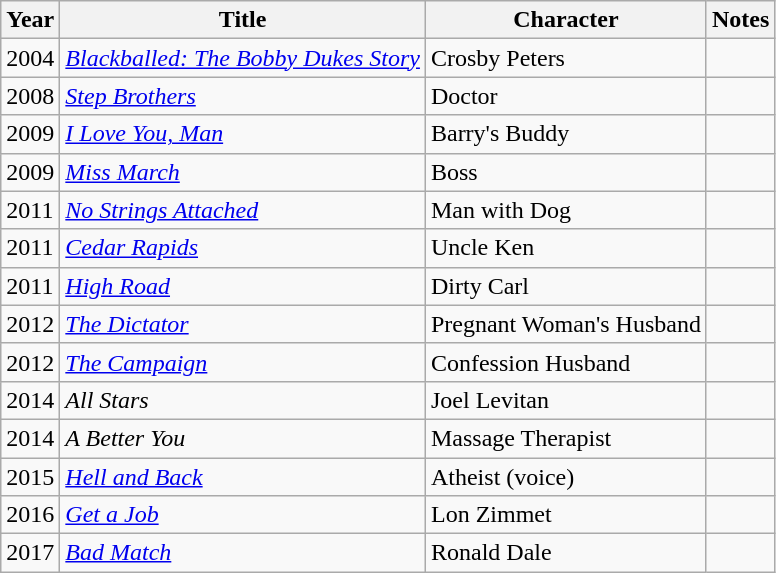<table class="wikitable sortable">
<tr>
<th>Year</th>
<th>Title</th>
<th>Character</th>
<th>Notes</th>
</tr>
<tr>
<td>2004</td>
<td><em><a href='#'>Blackballed: The Bobby Dukes Story</a></em></td>
<td>Crosby Peters</td>
<td></td>
</tr>
<tr>
<td>2008</td>
<td><em><a href='#'>Step Brothers</a></em></td>
<td>Doctor</td>
<td></td>
</tr>
<tr>
<td>2009</td>
<td><em><a href='#'>I Love You, Man</a></em></td>
<td>Barry's Buddy</td>
<td></td>
</tr>
<tr>
<td>2009</td>
<td><em><a href='#'>Miss March</a></em></td>
<td>Boss</td>
<td></td>
</tr>
<tr>
<td>2011</td>
<td><em><a href='#'>No Strings Attached</a></em></td>
<td>Man with Dog</td>
<td></td>
</tr>
<tr>
<td>2011</td>
<td><em><a href='#'>Cedar Rapids</a></em></td>
<td>Uncle Ken</td>
<td></td>
</tr>
<tr>
<td>2011</td>
<td><em><a href='#'>High Road</a></em></td>
<td>Dirty Carl</td>
<td></td>
</tr>
<tr>
<td>2012</td>
<td><em><a href='#'>The Dictator</a></em></td>
<td>Pregnant Woman's Husband</td>
<td></td>
</tr>
<tr>
<td>2012</td>
<td><em><a href='#'>The Campaign</a></em></td>
<td>Confession Husband</td>
<td></td>
</tr>
<tr>
<td>2014</td>
<td><em>All Stars</em></td>
<td>Joel Levitan</td>
<td></td>
</tr>
<tr>
<td>2014</td>
<td><em>A Better You</em></td>
<td>Massage Therapist</td>
<td></td>
</tr>
<tr>
<td>2015</td>
<td><em><a href='#'>Hell and Back</a></em></td>
<td>Atheist (voice)</td>
<td></td>
</tr>
<tr>
<td>2016</td>
<td><em><a href='#'>Get a Job</a></em></td>
<td>Lon Zimmet</td>
<td></td>
</tr>
<tr>
<td>2017</td>
<td><em><a href='#'>Bad Match</a></em></td>
<td>Ronald Dale</td>
<td></td>
</tr>
</table>
